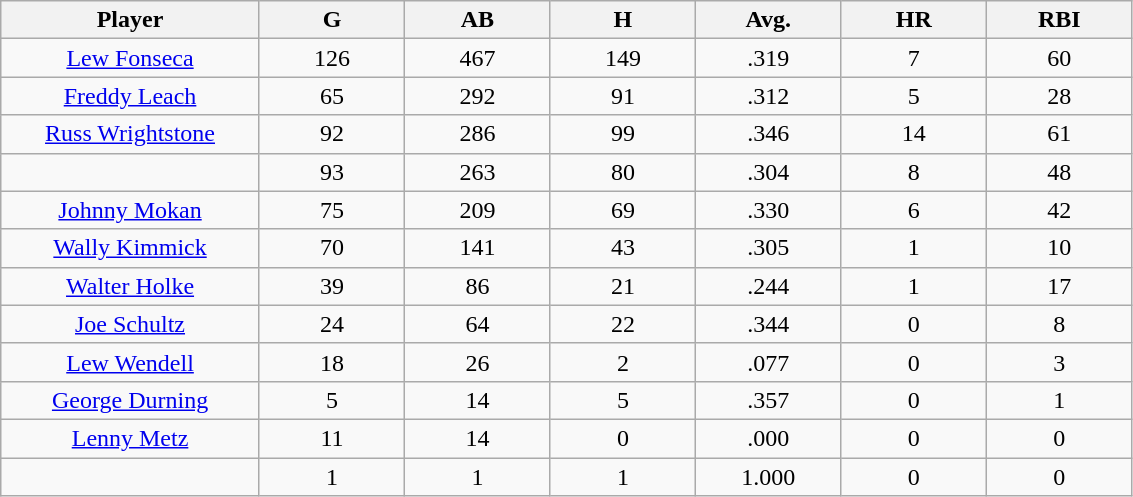<table class="wikitable sortable">
<tr>
<th bgcolor="#DDDDFF" width="16%">Player</th>
<th bgcolor="#DDDDFF" width="9%">G</th>
<th bgcolor="#DDDDFF" width="9%">AB</th>
<th bgcolor="#DDDDFF" width="9%">H</th>
<th bgcolor="#DDDDFF" width="9%">Avg.</th>
<th bgcolor="#DDDDFF" width="9%">HR</th>
<th bgcolor="#DDDDFF" width="9%">RBI</th>
</tr>
<tr align="center">
<td><a href='#'>Lew Fonseca</a></td>
<td>126</td>
<td>467</td>
<td>149</td>
<td>.319</td>
<td>7</td>
<td>60</td>
</tr>
<tr align=center>
<td><a href='#'>Freddy Leach</a></td>
<td>65</td>
<td>292</td>
<td>91</td>
<td>.312</td>
<td>5</td>
<td>28</td>
</tr>
<tr align=center>
<td><a href='#'>Russ Wrightstone</a></td>
<td>92</td>
<td>286</td>
<td>99</td>
<td>.346</td>
<td>14</td>
<td>61</td>
</tr>
<tr align=center>
<td></td>
<td>93</td>
<td>263</td>
<td>80</td>
<td>.304</td>
<td>8</td>
<td>48</td>
</tr>
<tr align="center">
<td><a href='#'>Johnny Mokan</a></td>
<td>75</td>
<td>209</td>
<td>69</td>
<td>.330</td>
<td>6</td>
<td>42</td>
</tr>
<tr align=center>
<td><a href='#'>Wally Kimmick</a></td>
<td>70</td>
<td>141</td>
<td>43</td>
<td>.305</td>
<td>1</td>
<td>10</td>
</tr>
<tr align=center>
<td><a href='#'>Walter Holke</a></td>
<td>39</td>
<td>86</td>
<td>21</td>
<td>.244</td>
<td>1</td>
<td>17</td>
</tr>
<tr align=center>
<td><a href='#'>Joe Schultz</a></td>
<td>24</td>
<td>64</td>
<td>22</td>
<td>.344</td>
<td>0</td>
<td>8</td>
</tr>
<tr align=center>
<td><a href='#'>Lew Wendell</a></td>
<td>18</td>
<td>26</td>
<td>2</td>
<td>.077</td>
<td>0</td>
<td>3</td>
</tr>
<tr align=center>
<td><a href='#'>George Durning</a></td>
<td>5</td>
<td>14</td>
<td>5</td>
<td>.357</td>
<td>0</td>
<td>1</td>
</tr>
<tr align=center>
<td><a href='#'>Lenny Metz</a></td>
<td>11</td>
<td>14</td>
<td>0</td>
<td>.000</td>
<td>0</td>
<td>0</td>
</tr>
<tr align=center>
<td></td>
<td>1</td>
<td>1</td>
<td>1</td>
<td>1.000</td>
<td>0</td>
<td>0</td>
</tr>
</table>
